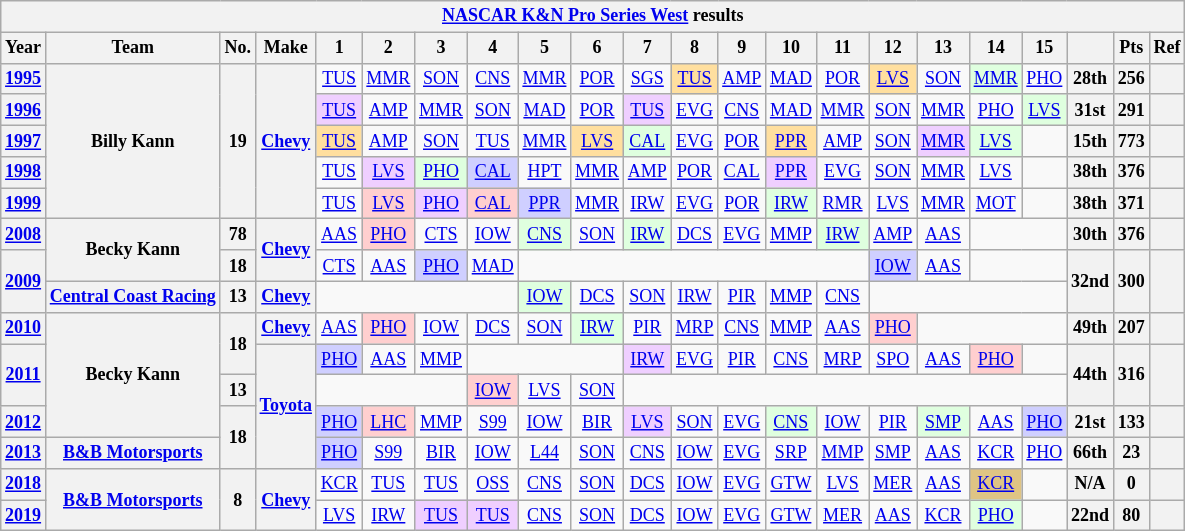<table class="wikitable" style="text-align:center; font-size:75%">
<tr>
<th colspan=23><a href='#'>NASCAR K&N Pro Series West</a> results</th>
</tr>
<tr>
<th>Year</th>
<th>Team</th>
<th>No.</th>
<th>Make</th>
<th>1</th>
<th>2</th>
<th>3</th>
<th>4</th>
<th>5</th>
<th>6</th>
<th>7</th>
<th>8</th>
<th>9</th>
<th>10</th>
<th>11</th>
<th>12</th>
<th>13</th>
<th>14</th>
<th>15</th>
<th></th>
<th>Pts</th>
<th>Ref</th>
</tr>
<tr>
<th><a href='#'>1995</a></th>
<th rowspan=5>Billy Kann</th>
<th rowspan=5>19</th>
<th rowspan=5><a href='#'>Chevy</a></th>
<td><a href='#'>TUS</a></td>
<td><a href='#'>MMR</a></td>
<td><a href='#'>SON</a></td>
<td><a href='#'>CNS</a></td>
<td><a href='#'>MMR</a></td>
<td><a href='#'>POR</a></td>
<td><a href='#'>SGS</a></td>
<td style="background:#FFDF9F;"><a href='#'>TUS</a><br></td>
<td><a href='#'>AMP</a></td>
<td><a href='#'>MAD</a></td>
<td><a href='#'>POR</a></td>
<td style="background:#FFDF9F;"><a href='#'>LVS</a><br></td>
<td><a href='#'>SON</a></td>
<td style="background:#DFFFDF;"><a href='#'>MMR</a><br></td>
<td><a href='#'>PHO</a></td>
<th>28th</th>
<th>256</th>
<th></th>
</tr>
<tr>
<th><a href='#'>1996</a></th>
<td style="background:#EFCFFF;"><a href='#'>TUS</a><br></td>
<td><a href='#'>AMP</a></td>
<td><a href='#'>MMR</a></td>
<td><a href='#'>SON</a></td>
<td><a href='#'>MAD</a></td>
<td><a href='#'>POR</a></td>
<td style="background:#EFCFFF;"><a href='#'>TUS</a><br></td>
<td><a href='#'>EVG</a></td>
<td><a href='#'>CNS</a></td>
<td><a href='#'>MAD</a></td>
<td><a href='#'>MMR</a></td>
<td><a href='#'>SON</a></td>
<td><a href='#'>MMR</a></td>
<td><a href='#'>PHO</a></td>
<td style="background:#DFFFDF;"><a href='#'>LVS</a><br></td>
<th>31st</th>
<th>291</th>
<th></th>
</tr>
<tr>
<th><a href='#'>1997</a></th>
<td style="background:#FFDF9F;"><a href='#'>TUS</a><br></td>
<td><a href='#'>AMP</a></td>
<td><a href='#'>SON</a></td>
<td><a href='#'>TUS</a></td>
<td><a href='#'>MMR</a></td>
<td style="background:#FFDF9F;"><a href='#'>LVS</a><br></td>
<td style="background:#DFFFDF;"><a href='#'>CAL</a><br></td>
<td><a href='#'>EVG</a></td>
<td><a href='#'>POR</a></td>
<td style="background:#FFDF9F;"><a href='#'>PPR</a><br></td>
<td><a href='#'>AMP</a></td>
<td><a href='#'>SON</a></td>
<td style="background:#EFCFFF;"><a href='#'>MMR</a><br></td>
<td style="background:#DFFFDF;"><a href='#'>LVS</a><br></td>
<td></td>
<th>15th</th>
<th>773</th>
<th></th>
</tr>
<tr>
<th><a href='#'>1998</a></th>
<td><a href='#'>TUS</a></td>
<td style="background:#EFCFFF;"><a href='#'>LVS</a><br></td>
<td style="background:#DFFFDF;"><a href='#'>PHO</a><br></td>
<td style="background:#CFCFFF;"><a href='#'>CAL</a><br></td>
<td><a href='#'>HPT</a></td>
<td><a href='#'>MMR</a></td>
<td><a href='#'>AMP</a></td>
<td><a href='#'>POR</a></td>
<td><a href='#'>CAL</a></td>
<td style="background:#EFCFFF;"><a href='#'>PPR</a><br></td>
<td><a href='#'>EVG</a></td>
<td><a href='#'>SON</a></td>
<td><a href='#'>MMR</a></td>
<td><a href='#'>LVS</a></td>
<td></td>
<th>38th</th>
<th>376</th>
<th></th>
</tr>
<tr>
<th><a href='#'>1999</a></th>
<td><a href='#'>TUS</a></td>
<td style="background:#FFCFCF;"><a href='#'>LVS</a><br></td>
<td style="background:#EFCFFF;"><a href='#'>PHO</a><br></td>
<td style="background:#FFCFCF;"><a href='#'>CAL</a><br></td>
<td style="background:#CFCFFF;"><a href='#'>PPR</a><br></td>
<td><a href='#'>MMR</a></td>
<td><a href='#'>IRW</a></td>
<td><a href='#'>EVG</a></td>
<td><a href='#'>POR</a></td>
<td style="background:#DFFFDF;"><a href='#'>IRW</a><br></td>
<td><a href='#'>RMR</a></td>
<td><a href='#'>LVS</a></td>
<td><a href='#'>MMR</a></td>
<td><a href='#'>MOT</a></td>
<td></td>
<th>38th</th>
<th>371</th>
<th></th>
</tr>
<tr>
<th><a href='#'>2008</a></th>
<th rowspan=2>Becky Kann</th>
<th>78</th>
<th rowspan=2><a href='#'>Chevy</a></th>
<td><a href='#'>AAS</a></td>
<td style="background:#FFCFCF;"><a href='#'>PHO</a><br></td>
<td><a href='#'>CTS</a></td>
<td><a href='#'>IOW</a></td>
<td style="background:#DFFFDF;"><a href='#'>CNS</a><br></td>
<td><a href='#'>SON</a></td>
<td style="background:#DFFFDF;"><a href='#'>IRW</a><br></td>
<td><a href='#'>DCS</a></td>
<td><a href='#'>EVG</a></td>
<td><a href='#'>MMP</a></td>
<td style="background:#DFFFDF;"><a href='#'>IRW</a><br></td>
<td><a href='#'>AMP</a></td>
<td><a href='#'>AAS</a></td>
<td colspan=2></td>
<th>30th</th>
<th>376</th>
<th></th>
</tr>
<tr>
<th rowspan=2><a href='#'>2009</a></th>
<th>18</th>
<td><a href='#'>CTS</a></td>
<td><a href='#'>AAS</a></td>
<td style="background:#CFCFFF;"><a href='#'>PHO</a><br></td>
<td><a href='#'>MAD</a></td>
<td colspan=7></td>
<td style="background:#CFCFFF;"><a href='#'>IOW</a><br></td>
<td><a href='#'>AAS</a></td>
<td colspan=2></td>
<th rowspan=2>32nd</th>
<th rowspan=2>300</th>
<th rowspan=2></th>
</tr>
<tr>
<th><a href='#'>Central Coast Racing</a></th>
<th>13</th>
<th><a href='#'>Chevy</a></th>
<td colspan=4></td>
<td style="background:#DFFFDF;"><a href='#'>IOW</a><br></td>
<td><a href='#'>DCS</a></td>
<td><a href='#'>SON</a></td>
<td><a href='#'>IRW</a></td>
<td><a href='#'>PIR</a></td>
<td><a href='#'>MMP</a></td>
<td><a href='#'>CNS</a></td>
<td colspan=4></td>
</tr>
<tr>
<th><a href='#'>2010</a></th>
<th rowspan=4>Becky Kann</th>
<th rowspan=2>18</th>
<th><a href='#'>Chevy</a></th>
<td><a href='#'>AAS</a></td>
<td style="background:#FFCFCF;"><a href='#'>PHO</a><br></td>
<td><a href='#'>IOW</a></td>
<td><a href='#'>DCS</a></td>
<td><a href='#'>SON</a></td>
<td style="background:#DFFFDF;"><a href='#'>IRW</a><br></td>
<td><a href='#'>PIR</a></td>
<td><a href='#'>MRP</a></td>
<td><a href='#'>CNS</a></td>
<td><a href='#'>MMP</a></td>
<td><a href='#'>AAS</a></td>
<td style="background:#FFCFCF;"><a href='#'>PHO</a><br></td>
<td colspan=3></td>
<th>49th</th>
<th>207</th>
<th></th>
</tr>
<tr>
<th rowspan=2><a href='#'>2011</a></th>
<th rowspan=4><a href='#'>Toyota</a></th>
<td style="background:#CFCFFF;"><a href='#'>PHO</a><br></td>
<td><a href='#'>AAS</a></td>
<td><a href='#'>MMP</a></td>
<td colspan=3></td>
<td style="background:#EFCFFF;"><a href='#'>IRW</a><br></td>
<td><a href='#'>EVG</a></td>
<td><a href='#'>PIR</a></td>
<td><a href='#'>CNS</a></td>
<td><a href='#'>MRP</a></td>
<td><a href='#'>SPO</a></td>
<td><a href='#'>AAS</a></td>
<td style="background:#FFCFCF;"><a href='#'>PHO</a><br></td>
<td></td>
<th rowspan=2>44th</th>
<th rowspan=2>316</th>
<th rowspan=2></th>
</tr>
<tr>
<th>13</th>
<td colspan=3></td>
<td style="background:#FFCFCF;"><a href='#'>IOW</a><br></td>
<td><a href='#'>LVS</a></td>
<td><a href='#'>SON</a></td>
<td colspan=9></td>
</tr>
<tr>
<th><a href='#'>2012</a></th>
<th rowspan=2>18</th>
<td style="background:#CFCFFF;"><a href='#'>PHO</a><br></td>
<td style="background:#FFCFCF;"><a href='#'>LHC</a><br></td>
<td><a href='#'>MMP</a></td>
<td><a href='#'>S99</a></td>
<td><a href='#'>IOW</a></td>
<td><a href='#'>BIR</a></td>
<td style="background:#EFCFFF;"><a href='#'>LVS</a><br></td>
<td><a href='#'>SON</a></td>
<td><a href='#'>EVG</a></td>
<td style="background:#DFFFDF;"><a href='#'>CNS</a><br></td>
<td><a href='#'>IOW</a></td>
<td><a href='#'>PIR</a></td>
<td style="background:#DFFFDF;"><a href='#'>SMP</a><br></td>
<td><a href='#'>AAS</a></td>
<td style="background:#CFCFFF;"><a href='#'>PHO</a><br></td>
<th>21st</th>
<th>133</th>
<th></th>
</tr>
<tr>
<th><a href='#'>2013</a></th>
<th><a href='#'>B&B Motorsports</a></th>
<td style="background:#CFCFFF;"><a href='#'>PHO</a><br></td>
<td><a href='#'>S99</a></td>
<td><a href='#'>BIR</a></td>
<td><a href='#'>IOW</a></td>
<td><a href='#'>L44</a></td>
<td><a href='#'>SON</a></td>
<td><a href='#'>CNS</a></td>
<td><a href='#'>IOW</a></td>
<td><a href='#'>EVG</a></td>
<td><a href='#'>SRP</a></td>
<td><a href='#'>MMP</a></td>
<td><a href='#'>SMP</a></td>
<td><a href='#'>AAS</a></td>
<td><a href='#'>KCR</a></td>
<td><a href='#'>PHO</a></td>
<th>66th</th>
<th>23</th>
<th></th>
</tr>
<tr>
<th><a href='#'>2018</a></th>
<th rowspan=2><a href='#'>B&B Motorsports</a></th>
<th rowspan=2>8</th>
<th rowspan=2><a href='#'>Chevy</a></th>
<td><a href='#'>KCR</a></td>
<td><a href='#'>TUS</a></td>
<td><a href='#'>TUS</a></td>
<td><a href='#'>OSS</a></td>
<td><a href='#'>CNS</a></td>
<td><a href='#'>SON</a></td>
<td><a href='#'>DCS</a></td>
<td><a href='#'>IOW</a></td>
<td><a href='#'>EVG</a></td>
<td><a href='#'>GTW</a></td>
<td><a href='#'>LVS</a></td>
<td><a href='#'>MER</a></td>
<td><a href='#'>AAS</a></td>
<td style="background:#DFC484;"><a href='#'>KCR</a><br></td>
<td></td>
<th>N/A</th>
<th>0</th>
<th></th>
</tr>
<tr>
<th><a href='#'>2019</a></th>
<td><a href='#'>LVS</a></td>
<td><a href='#'>IRW</a></td>
<td style="background:#EFCFFF;"><a href='#'>TUS</a><br></td>
<td style="background:#EFCFFF;"><a href='#'>TUS</a><br></td>
<td><a href='#'>CNS</a></td>
<td><a href='#'>SON</a></td>
<td><a href='#'>DCS</a></td>
<td><a href='#'>IOW</a></td>
<td><a href='#'>EVG</a></td>
<td><a href='#'>GTW</a></td>
<td><a href='#'>MER</a></td>
<td><a href='#'>AAS</a></td>
<td><a href='#'>KCR</a></td>
<td style="background:#DFFFDF;"><a href='#'>PHO</a><br></td>
<td></td>
<th>22nd</th>
<th>80</th>
<th></th>
</tr>
</table>
